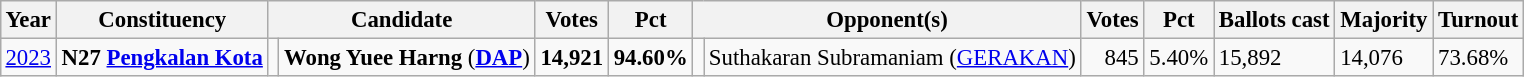<table class="wikitable" style="margin:0.5em ; font-size:95%">
<tr>
<th>Year</th>
<th>Constituency</th>
<th colspan=2>Candidate</th>
<th>Votes</th>
<th>Pct</th>
<th colspan=2>Opponent(s)</th>
<th>Votes</th>
<th>Pct</th>
<th>Ballots cast</th>
<th>Majority</th>
<th>Turnout</th>
</tr>
<tr>
<td><a href='#'>2023</a></td>
<td><strong>N27 <a href='#'>Pengkalan Kota</a></strong></td>
<td></td>
<td><strong>Wong Yuee Harng</strong> (<a href='#'><strong>DAP</strong></a>)</td>
<td align=right><strong>14,921</strong></td>
<td><strong>94.60%</strong></td>
<td bgcolor=></td>
<td>Suthakaran Subramaniam (<a href='#'>GERAKAN</a>)</td>
<td align=right>845</td>
<td align=right>5.40%</td>
<td>15,892</td>
<td>14,076</td>
<td>73.68%</td>
</tr>
</table>
